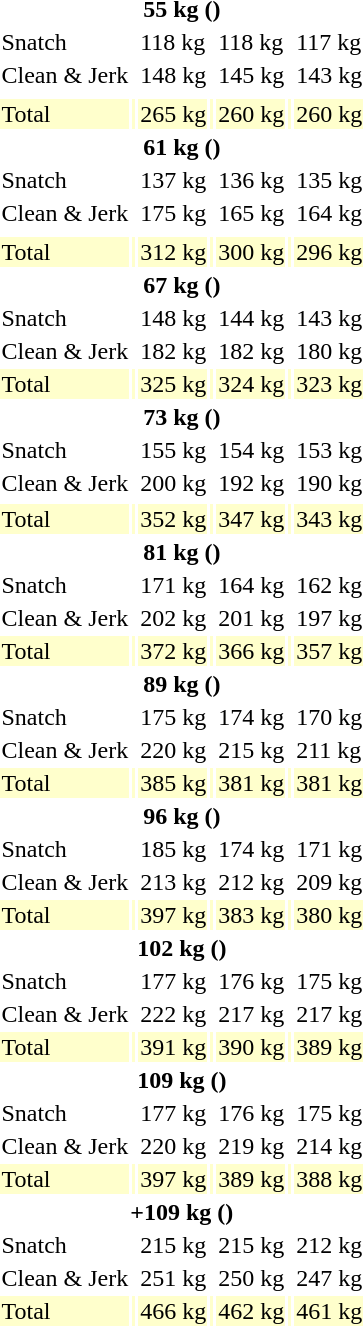<table>
<tr>
<th colspan=7>55 kg ()</th>
</tr>
<tr>
<td>Snatch</td>
<td></td>
<td>118 kg</td>
<td></td>
<td>118 kg</td>
<td></td>
<td>117 kg</td>
</tr>
<tr>
<td>Clean & Jerk</td>
<td></td>
<td>148 kg</td>
<td></td>
<td>145 kg</td>
<td></td>
<td>143 kg</td>
</tr>
<tr>
</tr>
<tr>
</tr>
<tr bgcolor=ffffcc>
<td>Total</td>
<td></td>
<td>265 kg</td>
<td></td>
<td>260 kg</td>
<td></td>
<td>260 kg</td>
</tr>
<tr>
<th colspan=7>61 kg ()</th>
</tr>
<tr>
<td>Snatch</td>
<td></td>
<td>137 kg</td>
<td></td>
<td>136 kg</td>
<td></td>
<td>135 kg</td>
</tr>
<tr>
<td>Clean & Jerk</td>
<td></td>
<td>175 kg<br></td>
<td></td>
<td>165 kg</td>
<td></td>
<td>164 kg</td>
</tr>
<tr>
</tr>
<tr>
</tr>
<tr bgcolor=ffffcc>
<td>Total</td>
<td></td>
<td>312 kg</td>
<td></td>
<td>300 kg</td>
<td></td>
<td>296 kg</td>
</tr>
<tr>
<th colspan=7>67 kg ()</th>
</tr>
<tr>
<td>Snatch</td>
<td></td>
<td>148 kg</td>
<td></td>
<td>144 kg</td>
<td></td>
<td>143 kg</td>
</tr>
<tr>
<td>Clean & Jerk</td>
<td></td>
<td>182 kg</td>
<td></td>
<td>182 kg</td>
<td></td>
<td>180 kg</td>
</tr>
<tr bgcolor=ffffcc>
<td>Total</td>
<td></td>
<td>325 kg</td>
<td></td>
<td>324 kg</td>
<td></td>
<td>323 kg</td>
</tr>
<tr>
<th colspan=7>73 kg ()</th>
</tr>
<tr>
<td>Snatch</td>
<td></td>
<td>155 kg</td>
<td></td>
<td>154 kg</td>
<td></td>
<td>153 kg</td>
</tr>
<tr>
<td>Clean & Jerk</td>
<td></td>
<td>200 kg<br></td>
<td></td>
<td>192 kg</td>
<td></td>
<td>190 kg</td>
</tr>
<tr>
</tr>
<tr bgcolor=ffffcc>
<td>Total</td>
<td></td>
<td>352 kg</td>
<td></td>
<td>347 kg</td>
<td></td>
<td>343 kg</td>
</tr>
<tr>
<th colspan=7>81 kg ()</th>
</tr>
<tr>
<td>Snatch</td>
<td></td>
<td>171 kg</td>
<td></td>
<td>164 kg</td>
<td></td>
<td>162 kg</td>
</tr>
<tr>
<td>Clean & Jerk</td>
<td></td>
<td>202 kg</td>
<td></td>
<td>201 kg</td>
<td></td>
<td>197 kg</td>
</tr>
<tr bgcolor=ffffcc>
<td>Total</td>
<td></td>
<td>372 kg</td>
<td></td>
<td>366 kg</td>
<td></td>
<td>357 kg</td>
</tr>
<tr>
<th colspan=7>89 kg ()</th>
</tr>
<tr>
<td>Snatch</td>
<td></td>
<td>175 kg</td>
<td></td>
<td>174 kg</td>
<td></td>
<td>170 kg</td>
</tr>
<tr>
<td>Clean & Jerk</td>
<td></td>
<td>220 kg<br></td>
<td></td>
<td>215 kg</td>
<td></td>
<td>211 kg</td>
</tr>
<tr bgcolor=ffffcc>
<td>Total</td>
<td></td>
<td>385 kg</td>
<td></td>
<td>381 kg</td>
<td></td>
<td>381 kg</td>
</tr>
<tr>
<th colspan=7>96 kg ()</th>
</tr>
<tr>
<td>Snatch</td>
<td></td>
<td>185 kg</td>
<td></td>
<td>174 kg</td>
<td></td>
<td>171 kg</td>
</tr>
<tr>
<td>Clean & Jerk</td>
<td></td>
<td>213 kg</td>
<td></td>
<td>212 kg</td>
<td></td>
<td>209 kg</td>
</tr>
<tr bgcolor=ffffcc>
<td>Total</td>
<td></td>
<td>397 kg</td>
<td></td>
<td>383 kg</td>
<td></td>
<td>380 kg</td>
</tr>
<tr>
<th colspan=7>102 kg ()</th>
</tr>
<tr>
<td>Snatch</td>
<td></td>
<td>177 kg</td>
<td></td>
<td>176 kg</td>
<td></td>
<td>175 kg</td>
</tr>
<tr>
<td>Clean & Jerk</td>
<td></td>
<td>222 kg</td>
<td></td>
<td>217 kg</td>
<td></td>
<td>217 kg</td>
</tr>
<tr bgcolor=ffffcc>
<td>Total</td>
<td></td>
<td>391 kg</td>
<td></td>
<td>390 kg</td>
<td></td>
<td>389 kg</td>
</tr>
<tr>
<th colspan=7>109 kg ()</th>
</tr>
<tr>
<td>Snatch</td>
<td></td>
<td>177 kg</td>
<td></td>
<td>176 kg</td>
<td></td>
<td>175 kg</td>
</tr>
<tr>
<td>Clean & Jerk</td>
<td></td>
<td>220 kg</td>
<td></td>
<td>219 kg</td>
<td></td>
<td>214 kg</td>
</tr>
<tr bgcolor=ffffcc>
<td>Total</td>
<td></td>
<td>397 kg</td>
<td></td>
<td>389 kg</td>
<td></td>
<td>388 kg</td>
</tr>
<tr>
<th colspan=7>+109 kg ()</th>
</tr>
<tr>
<td>Snatch</td>
<td></td>
<td>215 kg</td>
<td></td>
<td>215 kg</td>
<td></td>
<td>212 kg</td>
</tr>
<tr>
<td>Clean & Jerk</td>
<td></td>
<td>251 kg</td>
<td></td>
<td>250 kg</td>
<td></td>
<td>247 kg</td>
</tr>
<tr bgcolor=ffffcc>
<td>Total</td>
<td></td>
<td>466 kg</td>
<td></td>
<td>462 kg</td>
<td></td>
<td>461 kg</td>
</tr>
</table>
